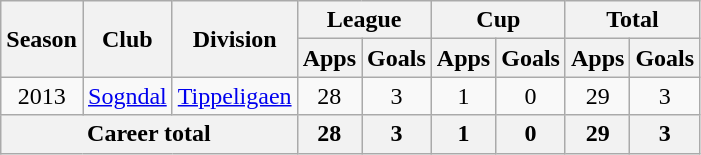<table class="wikitable" style="text-align: center">
<tr>
<th rowspan="2">Season</th>
<th rowspan="2">Club</th>
<th rowspan="2">Division</th>
<th colspan="2">League</th>
<th colspan="2">Cup</th>
<th colspan="2">Total</th>
</tr>
<tr>
<th>Apps</th>
<th>Goals</th>
<th>Apps</th>
<th>Goals</th>
<th>Apps</th>
<th>Goals</th>
</tr>
<tr>
<td>2013</td>
<td><a href='#'>Sogndal</a></td>
<td><a href='#'>Tippeligaen</a></td>
<td>28</td>
<td>3</td>
<td>1</td>
<td>0</td>
<td>29</td>
<td>3</td>
</tr>
<tr>
<th colspan="3">Career total</th>
<th>28</th>
<th>3</th>
<th>1</th>
<th>0</th>
<th>29</th>
<th>3</th>
</tr>
</table>
